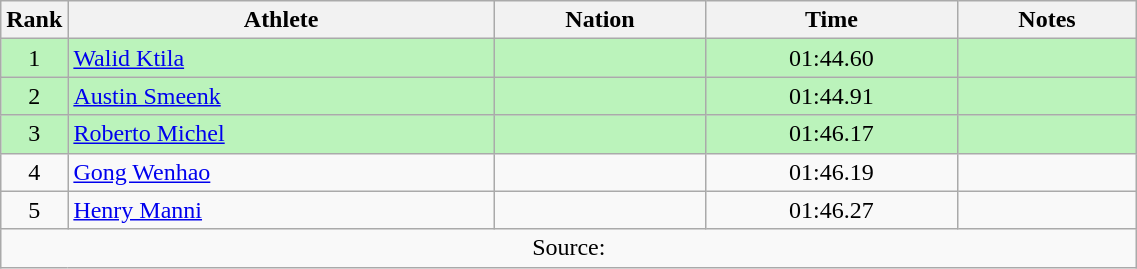<table class="wikitable sortable" style="text-align:center;width: 60%;">
<tr>
<th scope="col" style="width: 10px;">Rank</th>
<th scope="col">Athlete</th>
<th scope="col">Nation</th>
<th scope="col">Time</th>
<th scope="col">Notes</th>
</tr>
<tr bgcolor=bbf3bb>
<td>1</td>
<td align=left><a href='#'>Walid Ktila</a></td>
<td align=left></td>
<td>01:44.60</td>
<td></td>
</tr>
<tr bgcolor=bbf3bb>
<td>2</td>
<td align=left><a href='#'>Austin Smeenk</a></td>
<td align=left></td>
<td>01:44.91</td>
<td></td>
</tr>
<tr bgcolor=bbf3bb>
<td>3</td>
<td align=left><a href='#'>Roberto Michel</a></td>
<td align=left></td>
<td>01:46.17</td>
<td></td>
</tr>
<tr>
<td>4</td>
<td align=left><a href='#'>Gong Wenhao</a></td>
<td align=left></td>
<td>01:46.19</td>
<td></td>
</tr>
<tr>
<td>5</td>
<td align=left><a href='#'>Henry Manni</a></td>
<td align=left></td>
<td>01:46.27</td>
<td></td>
</tr>
<tr class="sortbottom">
<td colspan="5">Source:</td>
</tr>
</table>
